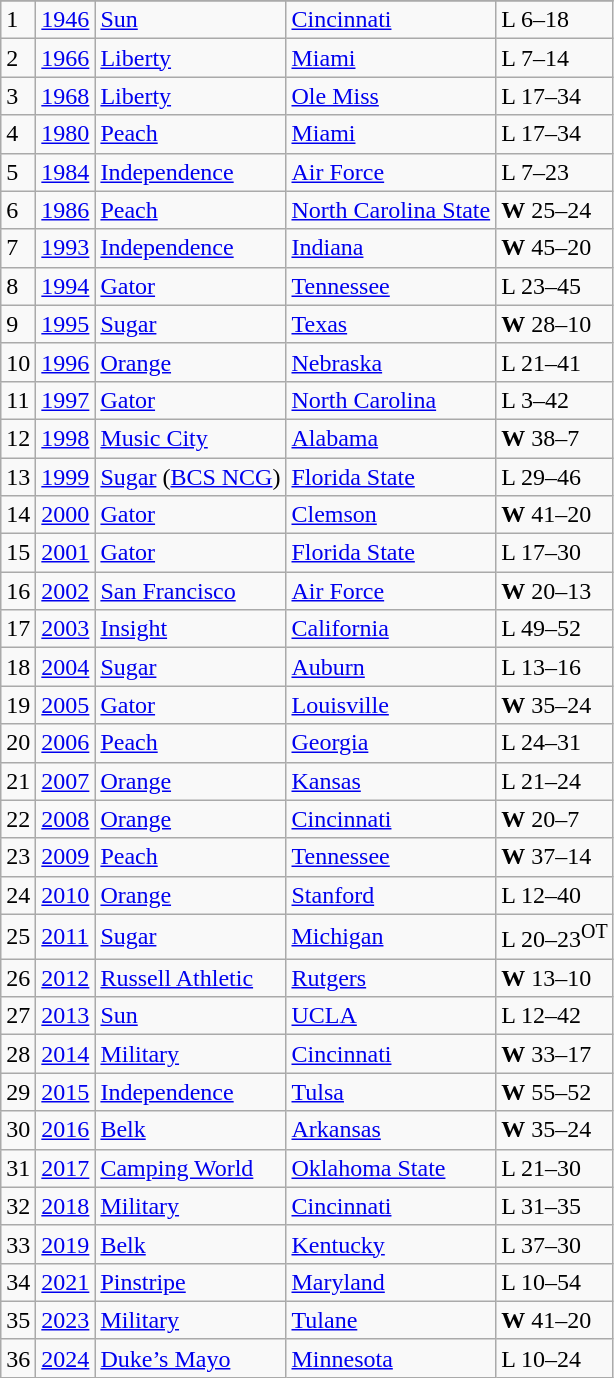<table class="wikitable">
<tr>
</tr>
<tr>
<td>1</td>
<td><a href='#'>1946</a></td>
<td><a href='#'>Sun</a></td>
<td><a href='#'>Cincinnati</a></td>
<td>L 6–18</td>
</tr>
<tr>
<td>2</td>
<td><a href='#'>1966</a></td>
<td><a href='#'>Liberty</a></td>
<td><a href='#'>Miami</a></td>
<td>L 7–14</td>
</tr>
<tr>
<td>3</td>
<td><a href='#'>1968</a></td>
<td><a href='#'>Liberty</a></td>
<td><a href='#'>Ole Miss</a></td>
<td>L 17–34</td>
</tr>
<tr>
<td>4</td>
<td><a href='#'>1980</a></td>
<td><a href='#'>Peach</a></td>
<td><a href='#'>Miami</a></td>
<td>L 17–34</td>
</tr>
<tr>
<td>5</td>
<td><a href='#'>1984</a></td>
<td><a href='#'>Independence</a></td>
<td><a href='#'>Air Force</a></td>
<td>L 7–23</td>
</tr>
<tr>
<td>6</td>
<td><a href='#'>1986</a></td>
<td><a href='#'>Peach</a></td>
<td><a href='#'>North Carolina State</a></td>
<td><strong>W</strong> 25–24</td>
</tr>
<tr>
<td>7</td>
<td><a href='#'>1993</a></td>
<td><a href='#'>Independence</a></td>
<td><a href='#'>Indiana</a></td>
<td><strong>W</strong> 45–20</td>
</tr>
<tr>
<td>8</td>
<td><a href='#'>1994</a></td>
<td><a href='#'>Gator</a></td>
<td><a href='#'>Tennessee</a></td>
<td>L 23–45</td>
</tr>
<tr>
<td>9</td>
<td><a href='#'>1995</a></td>
<td><a href='#'>Sugar</a></td>
<td><a href='#'>Texas</a></td>
<td><strong>W</strong> 28–10</td>
</tr>
<tr>
<td>10</td>
<td><a href='#'>1996</a></td>
<td><a href='#'>Orange</a></td>
<td><a href='#'>Nebraska</a></td>
<td>L 21–41</td>
</tr>
<tr>
<td>11</td>
<td><a href='#'>1997</a></td>
<td><a href='#'>Gator</a></td>
<td><a href='#'>North Carolina</a></td>
<td>L 3–42</td>
</tr>
<tr>
<td>12</td>
<td><a href='#'>1998</a></td>
<td><a href='#'>Music City</a></td>
<td><a href='#'>Alabama</a></td>
<td><strong>W</strong> 38–7</td>
</tr>
<tr>
<td>13</td>
<td><a href='#'>1999</a></td>
<td><a href='#'>Sugar</a> (<a href='#'>BCS NCG</a>)</td>
<td><a href='#'>Florida State</a></td>
<td>L 29–46</td>
</tr>
<tr>
<td>14</td>
<td><a href='#'>2000</a></td>
<td><a href='#'>Gator</a></td>
<td><a href='#'>Clemson</a></td>
<td><strong>W</strong> 41–20</td>
</tr>
<tr>
<td>15</td>
<td><a href='#'>2001</a></td>
<td><a href='#'>Gator</a></td>
<td><a href='#'>Florida State</a></td>
<td>L 17–30</td>
</tr>
<tr>
<td>16</td>
<td><a href='#'>2002</a></td>
<td><a href='#'>San Francisco</a></td>
<td><a href='#'>Air Force</a></td>
<td><strong>W</strong> 20–13</td>
</tr>
<tr>
<td>17</td>
<td><a href='#'>2003</a></td>
<td><a href='#'>Insight</a></td>
<td><a href='#'>California</a></td>
<td>L 49–52</td>
</tr>
<tr>
<td>18</td>
<td><a href='#'>2004</a></td>
<td><a href='#'>Sugar</a></td>
<td><a href='#'>Auburn</a></td>
<td>L 13–16</td>
</tr>
<tr>
<td>19</td>
<td><a href='#'>2005</a></td>
<td><a href='#'>Gator</a></td>
<td><a href='#'>Louisville</a></td>
<td><strong>W</strong> 35–24</td>
</tr>
<tr>
<td>20</td>
<td><a href='#'>2006</a></td>
<td><a href='#'>Peach</a></td>
<td><a href='#'>Georgia</a></td>
<td>L 24–31</td>
</tr>
<tr>
<td>21</td>
<td><a href='#'>2007</a></td>
<td><a href='#'>Orange</a></td>
<td><a href='#'>Kansas</a></td>
<td>L 21–24</td>
</tr>
<tr>
<td>22</td>
<td><a href='#'>2008</a></td>
<td><a href='#'>Orange</a></td>
<td><a href='#'>Cincinnati</a></td>
<td><strong>W</strong> 20–7</td>
</tr>
<tr>
<td>23</td>
<td><a href='#'>2009</a></td>
<td><a href='#'>Peach</a></td>
<td><a href='#'>Tennessee</a></td>
<td><strong>W</strong> 37–14</td>
</tr>
<tr>
<td>24</td>
<td><a href='#'>2010</a></td>
<td><a href='#'>Orange</a></td>
<td><a href='#'>Stanford</a></td>
<td>L 12–40</td>
</tr>
<tr>
<td>25</td>
<td><a href='#'>2011</a></td>
<td><a href='#'>Sugar</a></td>
<td><a href='#'>Michigan</a></td>
<td>L 20–23<sup>OT</sup></td>
</tr>
<tr>
<td>26</td>
<td><a href='#'>2012</a></td>
<td><a href='#'>Russell Athletic</a></td>
<td><a href='#'>Rutgers</a></td>
<td><strong>W</strong> 13–10</td>
</tr>
<tr>
<td>27</td>
<td><a href='#'>2013</a></td>
<td><a href='#'>Sun</a></td>
<td><a href='#'>UCLA</a></td>
<td>L 12–42</td>
</tr>
<tr>
<td>28</td>
<td><a href='#'>2014</a></td>
<td><a href='#'>Military</a></td>
<td><a href='#'>Cincinnati</a></td>
<td><strong>W</strong> 33–17</td>
</tr>
<tr>
<td>29</td>
<td><a href='#'>2015</a></td>
<td><a href='#'>Independence</a></td>
<td><a href='#'>Tulsa</a></td>
<td><strong>W</strong> 55–52</td>
</tr>
<tr>
<td>30</td>
<td><a href='#'>2016</a></td>
<td><a href='#'>Belk</a></td>
<td><a href='#'>Arkansas</a></td>
<td><strong>W</strong> 35–24</td>
</tr>
<tr>
<td>31</td>
<td><a href='#'>2017</a></td>
<td><a href='#'>Camping World</a></td>
<td><a href='#'>Oklahoma State</a></td>
<td>L 21–30</td>
</tr>
<tr>
<td>32</td>
<td><a href='#'>2018</a></td>
<td><a href='#'>Military</a></td>
<td><a href='#'>Cincinnati</a></td>
<td>L 31–35</td>
</tr>
<tr>
<td>33</td>
<td><a href='#'>2019</a></td>
<td><a href='#'>Belk</a></td>
<td><a href='#'>Kentucky</a></td>
<td>L 37–30</td>
</tr>
<tr>
<td>34</td>
<td><a href='#'>2021</a></td>
<td><a href='#'>Pinstripe</a></td>
<td><a href='#'>Maryland</a></td>
<td>L 10–54</td>
</tr>
<tr>
<td>35</td>
<td><a href='#'>2023</a></td>
<td><a href='#'>Military</a></td>
<td><a href='#'>Tulane</a></td>
<td><strong>W</strong> 41–20</td>
</tr>
<tr>
<td>36</td>
<td><a href='#'>2024</a></td>
<td><a href='#'>Duke’s Mayo</a></td>
<td><a href='#'>Minnesota</a></td>
<td>L 10–24</td>
</tr>
</table>
